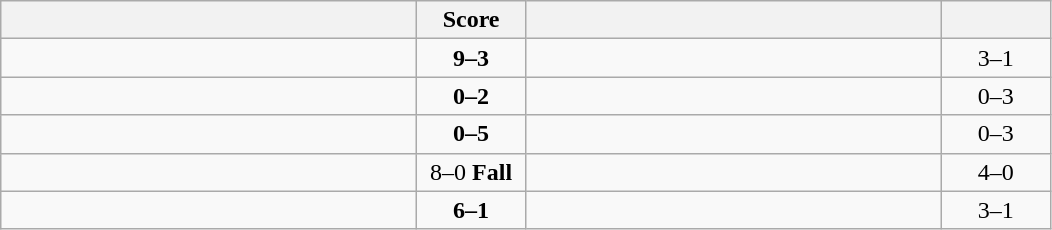<table class="wikitable" style="text-align: center; ">
<tr>
<th align="right" width="270"></th>
<th width="65">Score</th>
<th align="left" width="270"></th>
<th width="65"></th>
</tr>
<tr>
<td align="left"><strong></strong></td>
<td><strong>9–3</strong></td>
<td align="left"></td>
<td>3–1 <strong></strong></td>
</tr>
<tr>
<td align="left"></td>
<td><strong>0–2</strong></td>
<td align="left"><strong></strong></td>
<td>0–3 <strong></strong></td>
</tr>
<tr>
<td align="left"></td>
<td><strong>0–5</strong></td>
<td align="left"><strong></strong></td>
<td>0–3 <strong></strong></td>
</tr>
<tr>
<td align="left"><strong></strong></td>
<td>8–0 <strong>Fall</strong></td>
<td align="left"></td>
<td>4–0 <strong></strong></td>
</tr>
<tr>
<td align="left"><strong></strong></td>
<td><strong>6–1</strong></td>
<td align="left"></td>
<td>3–1 <strong></strong></td>
</tr>
</table>
